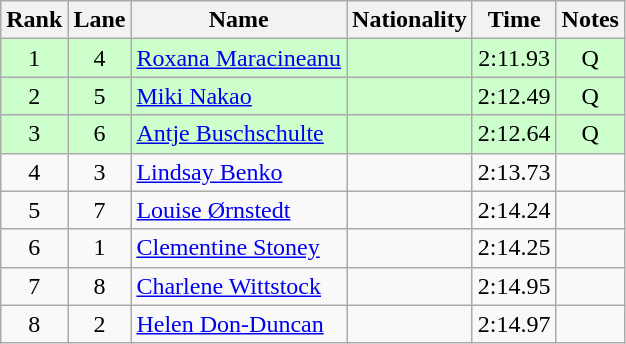<table class="wikitable sortable" style="text-align:center">
<tr>
<th>Rank</th>
<th>Lane</th>
<th>Name</th>
<th>Nationality</th>
<th>Time</th>
<th>Notes</th>
</tr>
<tr bgcolor=#cfc>
<td>1</td>
<td>4</td>
<td align=left><a href='#'>Roxana Maracineanu</a></td>
<td align=left></td>
<td>2:11.93</td>
<td>Q</td>
</tr>
<tr bgcolor=#cfc>
<td>2</td>
<td>5</td>
<td align=left><a href='#'>Miki Nakao</a></td>
<td align=left></td>
<td>2:12.49</td>
<td>Q</td>
</tr>
<tr bgcolor=#cfc>
<td>3</td>
<td>6</td>
<td align=left><a href='#'>Antje Buschschulte</a></td>
<td align=left></td>
<td>2:12.64</td>
<td>Q</td>
</tr>
<tr>
<td>4</td>
<td>3</td>
<td align=left><a href='#'>Lindsay Benko</a></td>
<td align=left></td>
<td>2:13.73</td>
<td></td>
</tr>
<tr>
<td>5</td>
<td>7</td>
<td align=left><a href='#'>Louise Ørnstedt</a></td>
<td align=left></td>
<td>2:14.24</td>
<td></td>
</tr>
<tr>
<td>6</td>
<td>1</td>
<td align=left><a href='#'>Clementine Stoney</a></td>
<td align=left></td>
<td>2:14.25</td>
<td></td>
</tr>
<tr>
<td>7</td>
<td>8</td>
<td align=left><a href='#'>Charlene Wittstock</a></td>
<td align=left></td>
<td>2:14.95</td>
<td></td>
</tr>
<tr>
<td>8</td>
<td>2</td>
<td align=left><a href='#'>Helen Don-Duncan</a></td>
<td align=left></td>
<td>2:14.97</td>
<td></td>
</tr>
</table>
